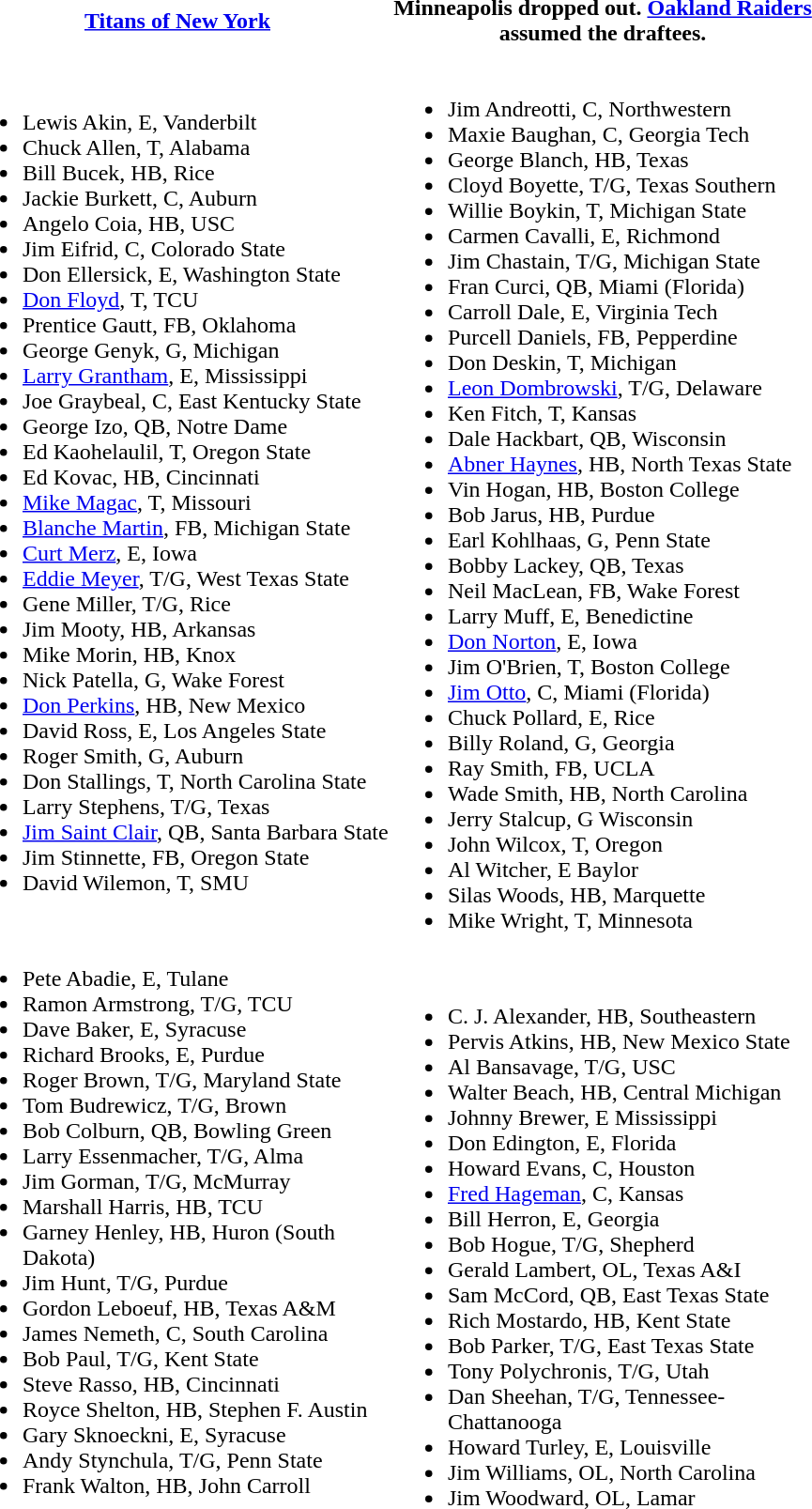<table border="0" cellpadding="0">
<tr>
<th width="300"><a href='#'>Titans of New York</a></th>
<th width="300">Minneapolis dropped out. <a href='#'>Oakland Raiders</a> assumed the draftees.</th>
</tr>
<tr>
<td><br><ul><li>Lewis Akin, E, Vanderbilt</li><li>Chuck Allen, T, Alabama</li><li>Bill Bucek, HB, Rice</li><li>Jackie Burkett, C, Auburn</li><li>Angelo Coia, HB, USC</li><li>Jim Eifrid, C, Colorado State</li><li>Don Ellersick, E, Washington State</li><li><a href='#'>Don Floyd</a>, T, TCU</li><li>Prentice Gautt, FB, Oklahoma</li><li>George Genyk, G, Michigan</li><li><a href='#'>Larry Grantham</a>, E, Mississippi</li><li>Joe Graybeal, C, East Kentucky State</li><li>George Izo, QB, Notre Dame</li><li>Ed Kaohelaulil, T, Oregon State</li><li>Ed Kovac, HB, Cincinnati</li><li><a href='#'>Mike Magac</a>, T, Missouri</li><li><a href='#'>Blanche Martin</a>, FB, Michigan State</li><li><a href='#'>Curt Merz</a>, E, Iowa</li><li><a href='#'>Eddie Meyer</a>, T/G, West Texas State</li><li>Gene Miller, T/G, Rice</li><li>Jim Mooty, HB, Arkansas</li><li>Mike Morin, HB, Knox</li><li>Nick Patella, G, Wake Forest</li><li><a href='#'>Don Perkins</a>, HB, New Mexico</li><li>David Ross, E, Los Angeles State</li><li>Roger Smith, G, Auburn</li><li>Don Stallings, T, North Carolina State</li><li>Larry Stephens, T/G, Texas</li><li><a href='#'>Jim Saint Clair</a>, QB, Santa Barbara State</li><li>Jim Stinnette, FB, Oregon State</li><li>David Wilemon, T, SMU</li></ul> <ul><li>Pete Abadie, E, Tulane</li><li>Ramon Armstrong, T/G, TCU</li><li>Dave Baker, E, Syracuse</li><li>Richard Brooks, E, Purdue</li><li>Roger Brown, T/G, Maryland State</li><li>Tom Budrewicz, T/G, Brown</li><li>Bob Colburn, QB, Bowling Green</li><li>Larry Essenmacher, T/G, Alma</li><li>Jim Gorman, T/G, McMurray</li><li>Marshall Harris, HB, TCU</li><li>Garney Henley, HB, Huron (South Dakota)</li><li>Jim Hunt, T/G, Purdue</li><li>Gordon Leboeuf, HB, Texas A&M</li><li>James Nemeth, C, South Carolina</li><li>Bob Paul, T/G, Kent State</li><li>Steve Rasso, HB, Cincinnati</li><li>Royce Shelton, HB, Stephen F. Austin</li><li>Gary Sknoeckni, E, Syracuse</li><li>Andy Stynchula, T/G, Penn State</li><li>Frank Walton, HB, John Carroll</li></ul></td>
<td><br><ul><li>Jim Andreotti, C, Northwestern</li><li>Maxie Baughan, C, Georgia Tech</li><li>George Blanch, HB, Texas</li><li>Cloyd Boyette, T/G, Texas Southern</li><li>Willie Boykin, T, Michigan State</li><li>Carmen Cavalli, E, Richmond</li><li>Jim Chastain, T/G, Michigan State</li><li>Fran Curci, QB, Miami (Florida)</li><li>Carroll Dale, E, Virginia Tech</li><li>Purcell Daniels, FB, Pepperdine</li><li>Don Deskin, T, Michigan</li><li><a href='#'>Leon Dombrowski</a>, T/G, Delaware</li><li>Ken Fitch, T, Kansas</li><li>Dale Hackbart, QB, Wisconsin</li><li><a href='#'>Abner Haynes</a>, HB, North Texas State</li><li>Vin Hogan, HB, Boston College</li><li>Bob Jarus, HB, Purdue</li><li>Earl Kohlhaas, G, Penn State</li><li>Bobby Lackey, QB, Texas</li><li>Neil MacLean, FB, Wake Forest</li><li>Larry Muff, E, Benedictine</li><li><a href='#'>Don Norton</a>, E, Iowa</li><li>Jim O'Brien, T, Boston College</li><li><a href='#'>Jim Otto</a>, C, Miami (Florida)</li><li>Chuck Pollard, E, Rice</li><li>Billy Roland, G, Georgia</li><li>Ray Smith, FB, UCLA</li><li>Wade Smith, HB, North Carolina</li><li>Jerry Stalcup, G Wisconsin</li><li>John Wilcox, T, Oregon</li><li>Al Witcher, E Baylor</li><li>Silas Woods, HB, Marquette</li><li>Mike Wright, T, Minnesota</li></ul> <ul><li>C. J. Alexander, HB, Southeastern</li><li>Pervis Atkins, HB, New Mexico State</li><li>Al Bansavage, T/G, USC</li><li>Walter Beach, HB, Central Michigan</li><li>Johnny Brewer, E Mississippi</li><li>Don Edington, E, Florida</li><li>Howard Evans, C, Houston</li><li><a href='#'>Fred Hageman</a>, C, Kansas</li><li>Bill Herron, E, Georgia</li><li>Bob Hogue, T/G, Shepherd</li><li>Gerald Lambert, OL, Texas A&I</li><li>Sam McCord, QB, East Texas State</li><li>Rich Mostardo, HB, Kent State</li><li>Bob Parker, T/G, East Texas State</li><li>Tony Polychronis, T/G, Utah</li><li>Dan Sheehan, T/G, Tennessee-Chattanooga</li><li>Howard Turley, E, Louisville</li><li>Jim Williams, OL, North Carolina</li><li>Jim Woodward, OL, Lamar</li></ul></td>
</tr>
</table>
